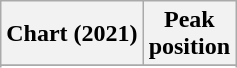<table class="wikitable sortable plainrowheaders" style="text-align:center;">
<tr>
<th scope="col">Chart (2021)</th>
<th scope="col">Peak<br>position</th>
</tr>
<tr>
</tr>
<tr>
</tr>
</table>
